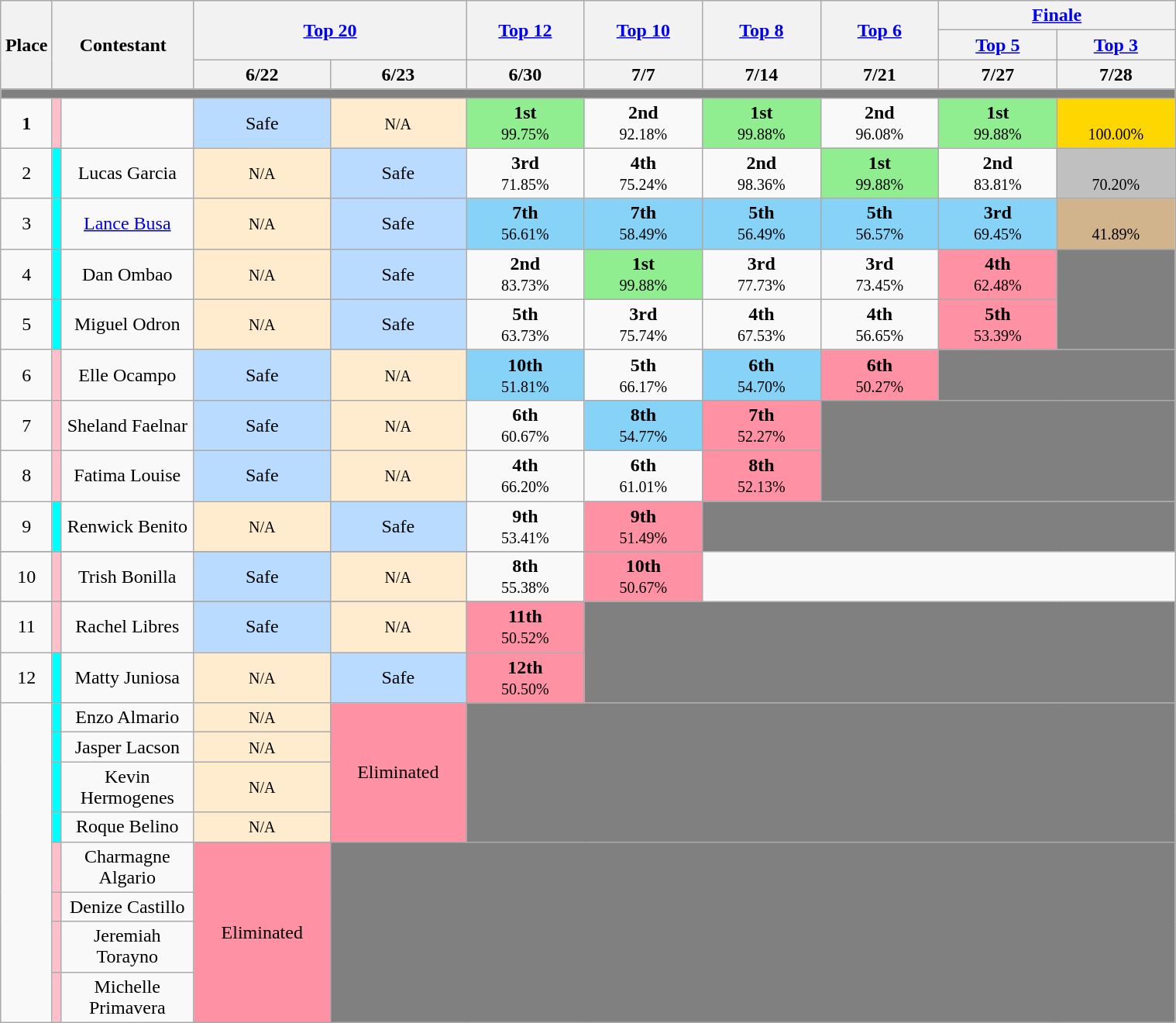<table class="wikitable" style="text-align:center; font-size:100%; width:80%; margin:1em auto;">
<tr>
<th rowspan="3" scope="col" style="width:2%;">Place</th>
<th colspan="2" rowspan="3"scope="col" style="width:12%;">Contestant</th>
<th colspan="2" rowspan="2"><a href='#'>Top 20</a></th>
<th rowspan="2"><a href='#'>Top 12</a></th>
<th rowspan="2"><a href='#'>Top 10</a></th>
<th rowspan="2"><a href='#'>Top 8</a></th>
<th rowspan="2"><a href='#'>Top 6</a></th>
<th colspan="2"><a href='#'>Finale</a></th>
</tr>
<tr>
<th><a href='#'>Top 5</a></th>
<th><a href='#'>Top 3</a></th>
</tr>
<tr>
<th style="width:60px">6/22</th>
<th style="width:60px">6/23</th>
<th style="width:60px">6/30</th>
<th style="width:60px">7/7</th>
<th style="width:60px">7/14</th>
<th style="width:60px">7/21</th>
<th style="width:60px">7/27</th>
<th style="width:60px">7/28</th>
</tr>
<tr>
<th colspan="11" style="background:gray;"></th>
</tr>
<tr>
<td><strong>1</strong></td>
<th style="background:pink;"></th>
<td><strong></strong></td>
<td style="background:#b8dbff;">Safe</td>
<td style="background:#FFEBCD;"><small>N/A</small></td>
<td style="background:lightgreen;"><strong>1st</strong><br><small>99.75%</small></td>
<td><strong>2nd</strong><br><small>92.18%</small></td>
<td style="background:lightgreen;"><strong>1st</strong><br><small>99.88%</small></td>
<td><strong>2nd</strong><br><small>96.08%</small></td>
<td style="background:lightgreen;"><strong>1st</strong><br><small>99.88%</small></td>
<td style="background:gold;"><strong></strong><br><small>100.00%</small></td>
</tr>
<tr>
<td>2</td>
<th style="background:cyan;"></th>
<td>Lucas Garcia</td>
<td style="background:#FFEBCD;"><small>N/A</small></td>
<td style="background:#b8dbff;">Safe</td>
<td><strong>3rd</strong><br><small>71.85%</small></td>
<td><strong>4th</strong><br><small>75.24%</small></td>
<td><strong>2nd</strong><br><small>98.36%</small></td>
<td style="background:lightgreen;"><strong>1st</strong><br><small>99.88%</small></td>
<td><strong>2nd</strong><br><small>83.81%</small></td>
<td style="background:silver;"><strong></strong><br><small>70.20%</small></td>
</tr>
<tr>
<td>3</td>
<th style="background:cyan;"></th>
<td><a href='#'>Lance Busa</a></td>
<td style="background:#FFEBCD;"><small>N/A</small></td>
<td style="background:#b8dbff;">Safe</td>
<td style="background:#87d3f8;"><strong>7th</strong><br><small>56.61%</small></td>
<td style="background:#87d3f8;"><strong>7th</strong><br><small>58.49%</small></td>
<td style="background:#87d3f8;"><strong>5th</strong><br><small>56.49%</small></td>
<td style="background:#87d3f8;"><strong>5th</strong><br><small>56.57%</small></td>
<td style="background:#87d3f8;"><strong>3rd</strong><br><small>69.45%</small></td>
<td style="background:tan;"><strong></strong><br><small>41.89%</small></td>
</tr>
<tr>
<td>4</td>
<th style="background:cyan;"></th>
<td>Dan Ombao</td>
<td style="background:#FFEBCD;"><small>N/A</small></td>
<td style="background:#b8dbff;">Safe</td>
<td><strong>2nd</strong><br><small>83.73%</small></td>
<td style="background:lightgreen;"><strong>1st</strong><br><small>99.88%</small></td>
<td><strong>3rd</strong><br><small>77.73%</small></td>
<td><strong>3rd</strong><br><small>73.45%</small></td>
<td style="background:#FF91A4;"><strong>4th</strong><br><small>62.48%</small></td>
<td rowspan="2" style="background:gray;"></td>
</tr>
<tr>
<td>5</td>
<th style="background:cyan;"></th>
<td>Miguel Odron</td>
<td style="background:#FFEBCD;"><small>N/A</small></td>
<td style="background:#b8dbff;">Safe</td>
<td><strong>5th</strong><br><small>63.73%</small></td>
<td><strong>3rd</strong><br><small>75.74%</small></td>
<td><strong>4th</strong><br><small>67.53%</small></td>
<td><strong>4th</strong><br><small>56.65%</small></td>
<td style="background:#FF91A4;"><strong>5th</strong><br><small>53.39%</small></td>
</tr>
<tr>
<td>6</td>
<th style="background:pink; "></th>
<td>Elle Ocampo</td>
<td style="background:#b8dbff;">Safe</td>
<td style="background:#FFEBCD;"><small>N/A</small></td>
<td style="background:#87d3f8;"><strong>10th</strong><br><small>51.81%</small></td>
<td><strong>5th</strong><br><small>66.17%</small></td>
<td style="background:#87d3f8;"><strong>6th</strong><br><small>54.70%</small></td>
<td style="background:#FF91A4;"><strong>6th</strong><br><small>50.27%</small></td>
<td colspan="2" style="background:gray;"></td>
</tr>
<tr>
<td>7</td>
<th style="background:pink;"></th>
<td>Sheland Faelnar</td>
<td style="background:#b8dbff;">Safe</td>
<td style="background:#FFEBCD;"><small>N/A</small></td>
<td><strong>6th</strong><br><small>60.67%</small></td>
<td style="background:#87d3f8;"><strong>8th</strong><br><small>54.77%</small></td>
<td style="background:#FF91A4;"><strong>7th</strong><br><small>52.27%</small></td>
<td colspan="3" rowspan="2" style="background:gray;"></td>
</tr>
<tr>
<td>8</td>
<th style="background:pink;"></th>
<td>Fatima Louise</td>
<td style="background:#b8dbff;">Safe</td>
<td style="background:#FFEBCD;"><small>N/A</small></td>
<td><strong>4th</strong><br><small>66.20%</small></td>
<td><strong>6th</strong><br><small>61.01%</small></td>
<td style="background:#FF91A4;"><strong>8th</strong><br><small>52.13%</small></td>
</tr>
<tr>
<td>9</td>
<th style="background:cyan;"></th>
<td>Renwick Benito</td>
<td style="background:#FFEBCD;"><small>N/A</small></td>
<td style="background:#b8dbff;">Safe</td>
<td><strong>9th</strong><br><small>53.41%</small></td>
<td style="background:#FF91A4;"><strong>9th</strong><br><small>51.49%</small></td>
<td colspan="4" rowspan="2" style="background:gray;"></td>
</tr>
<tr>
</tr>
<tr>
<td>10</td>
<th style="background:pink;"></th>
<td>Trish Bonilla</td>
<td style="background:#b8dbff;">Safe</td>
<td style="background:#FFEBCD;"><small>N/A</small></td>
<td><strong>8th</strong><br><small>55.38%</small></td>
<td style="background:#FF91A4;"><strong>10th</strong><br><small>50.67%</small></td>
</tr>
<tr>
</tr>
<tr>
<td>11</td>
<th style="background:pink;"></th>
<td>Rachel Libres</td>
<td style="background:#b8dbff;">Safe</td>
<td style="background:#FFEBCD;"><small>N/A</small></td>
<td style="background:#FF91A4;"><strong>11th</strong><br><small>50.52%</small></td>
<td colspan="5" rowspan="2" style="background:gray;"></td>
</tr>
<tr>
<td>12</td>
<th style="background:cyan;"></th>
<td>Matty Juniosa</td>
<td style="background:#FFEBCD;"><small>N/A</small></td>
<td style="background:#b8dbff;">Safe</td>
<td style="background:#FF91A4;"><strong>12th</strong><br><small>50.50%</small></td>
</tr>
<tr>
<td rowspan="8"></td>
<th style="background:cyan; "></th>
<td>Enzo Almario</td>
<td style="background:#FFEBCD;"><small>N/A</small></td>
<td rowspan="4" style="background:#FF91A4;">Eliminated</td>
<td colspan="6" rowspan="4" style="background:gray;"></td>
</tr>
<tr>
<th style="background:cyan; "></th>
<td>Jasper Lacson</td>
<td style="background:#FFEBCD;"><small>N/A</small></td>
</tr>
<tr>
<th style="background:cyan;"></th>
<td>Kevin Hermogenes</td>
<td style="background:#FFEBCD;"><small>N/A</small></td>
</tr>
<tr>
<th style="background:cyan;"></th>
<td>Roque Belino</td>
<td style="background:#FFEBCD;"><small>N/A</small></td>
</tr>
<tr>
<th style="background:pink; "></th>
<td>Charmagne Algario</td>
<td rowspan="4" style="background:#FF91A4;">Eliminated</td>
<td colspan="7" rowspan="4" style="background:gray;"></td>
</tr>
<tr>
<th style="background:pink;"></th>
<td>Denize Castillo</td>
</tr>
<tr>
<th style="background:pink; "></th>
<td>Jeremiah Torayno</td>
</tr>
<tr>
<th style="background:pink;"></th>
<td>Michelle Primavera</td>
</tr>
</table>
